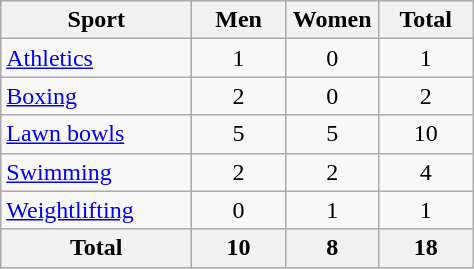<table class="wikitable sortable" style="text-align:center;">
<tr>
<th width=120>Sport</th>
<th width=55>Men</th>
<th width=55>Women</th>
<th width=55>Total</th>
</tr>
<tr>
<td align=left><a href='#'>Athletics</a></td>
<td>1</td>
<td>0</td>
<td>1</td>
</tr>
<tr>
<td align=left><a href='#'>Boxing</a></td>
<td>2</td>
<td>0</td>
<td>2</td>
</tr>
<tr>
<td align=left><a href='#'>Lawn bowls</a></td>
<td>5</td>
<td>5</td>
<td>10</td>
</tr>
<tr>
<td align=left><a href='#'>Swimming</a></td>
<td>2</td>
<td>2</td>
<td>4</td>
</tr>
<tr>
<td align=left><a href='#'>Weightlifting</a></td>
<td>0</td>
<td>1</td>
<td>1</td>
</tr>
<tr>
<th>Total</th>
<th>10</th>
<th>8</th>
<th>18</th>
</tr>
</table>
